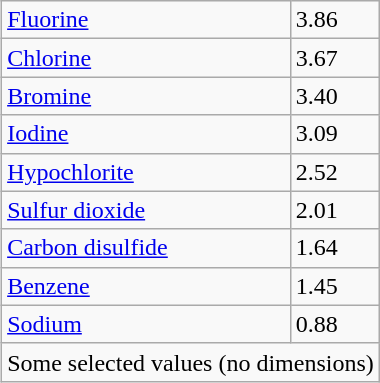<table align="right"  class="wikitable">
<tr>
<td><a href='#'>Fluorine</a></td>
<td>3.86</td>
</tr>
<tr>
<td><a href='#'>Chlorine</a></td>
<td>3.67</td>
</tr>
<tr>
<td><a href='#'>Bromine</a></td>
<td>3.40</td>
</tr>
<tr>
<td><a href='#'>Iodine</a></td>
<td>3.09</td>
</tr>
<tr>
<td><a href='#'>Hypochlorite</a></td>
<td>2.52</td>
</tr>
<tr>
<td><a href='#'>Sulfur dioxide</a></td>
<td>2.01</td>
</tr>
<tr>
<td><a href='#'>Carbon disulfide</a></td>
<td>1.64</td>
</tr>
<tr>
<td><a href='#'>Benzene</a></td>
<td>1.45</td>
</tr>
<tr>
<td><a href='#'>Sodium</a></td>
<td>0.88</td>
</tr>
<tr>
<td Colspan=2>Some selected values  (no dimensions)</td>
</tr>
</table>
